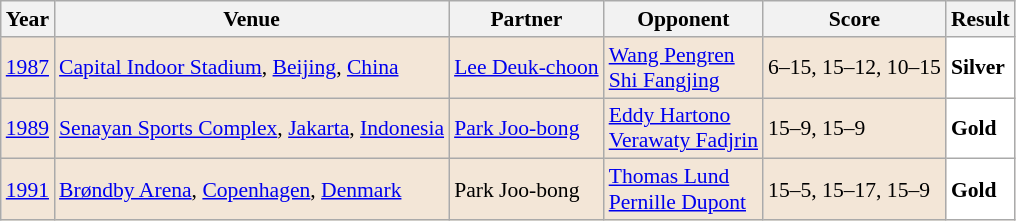<table class="sortable wikitable" style="font-size:90%;">
<tr>
<th>Year</th>
<th>Venue</th>
<th>Partner</th>
<th>Opponent</th>
<th>Score</th>
<th>Result</th>
</tr>
<tr style="background:#F3E6D7">
<td align="center"><a href='#'>1987</a></td>
<td align="left"><a href='#'>Capital Indoor Stadium</a>, <a href='#'>Beijing</a>, <a href='#'>China</a></td>
<td align="left"> <a href='#'>Lee Deuk-choon</a></td>
<td align="left"> <a href='#'>Wang Pengren</a><br> <a href='#'>Shi Fangjing</a></td>
<td align="left">6–15, 15–12, 10–15</td>
<td style="text-align:left; background: white"> <strong>Silver</strong></td>
</tr>
<tr style="background:#F3E6D7">
<td align="center"><a href='#'>1989</a></td>
<td align="left"><a href='#'>Senayan Sports Complex</a>, <a href='#'>Jakarta</a>, <a href='#'>Indonesia</a></td>
<td align="left"> <a href='#'>Park Joo-bong</a></td>
<td align="left"> <a href='#'>Eddy Hartono</a><br> <a href='#'>Verawaty Fadjrin</a></td>
<td align="left">15–9, 15–9</td>
<td style="text-align:left; background:white"> <strong>Gold</strong></td>
</tr>
<tr style="background:#F3E6D7">
<td align="center"><a href='#'>1991</a></td>
<td align="left"><a href='#'>Brøndby Arena</a>, <a href='#'>Copenhagen</a>, <a href='#'>Denmark</a></td>
<td align="left"> Park Joo-bong</td>
<td align="left"> <a href='#'>Thomas Lund</a><br> <a href='#'>Pernille Dupont</a></td>
<td align="left">15–5, 15–17, 15–9</td>
<td style="text-align:left; background:white"> <strong>Gold</strong></td>
</tr>
</table>
